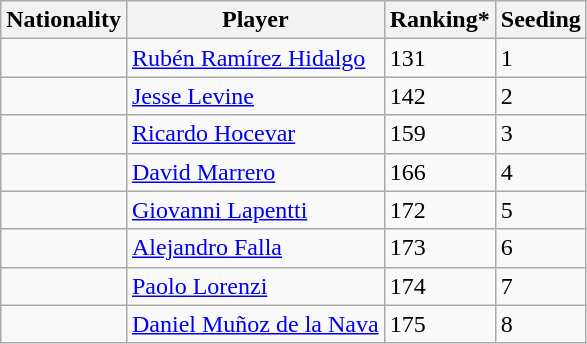<table class="wikitable" border="1">
<tr>
<th>Nationality</th>
<th>Player</th>
<th>Ranking*</th>
<th>Seeding</th>
</tr>
<tr>
<td></td>
<td><a href='#'>Rubén Ramírez Hidalgo</a></td>
<td>131</td>
<td>1</td>
</tr>
<tr>
<td></td>
<td><a href='#'>Jesse Levine</a></td>
<td>142</td>
<td>2</td>
</tr>
<tr>
<td></td>
<td><a href='#'>Ricardo Hocevar</a></td>
<td>159</td>
<td>3</td>
</tr>
<tr>
<td></td>
<td><a href='#'>David Marrero</a></td>
<td>166</td>
<td>4</td>
</tr>
<tr>
<td></td>
<td><a href='#'>Giovanni Lapentti</a></td>
<td>172</td>
<td>5</td>
</tr>
<tr>
<td></td>
<td><a href='#'>Alejandro Falla</a></td>
<td>173</td>
<td>6</td>
</tr>
<tr>
<td></td>
<td><a href='#'>Paolo Lorenzi</a></td>
<td>174</td>
<td>7</td>
</tr>
<tr>
<td></td>
<td><a href='#'>Daniel Muñoz de la Nava</a></td>
<td>175</td>
<td>8</td>
</tr>
</table>
